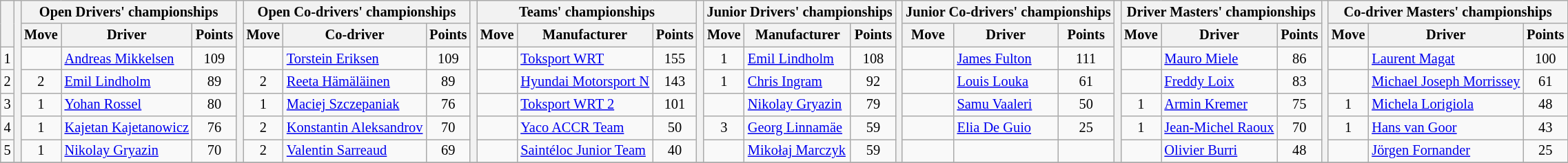<table class="wikitable" style="font-size:85%;">
<tr>
<th rowspan="2"></th>
<th rowspan="7" style="width:5px;"></th>
<th colspan="3" nowrap>Open Drivers' championships</th>
<th rowspan="7" style="width:5px;"></th>
<th colspan="3" nowrap>Open Co-drivers' championships</th>
<th rowspan="7" style="width:5px;"></th>
<th colspan="3" nowrap>Teams' championships</th>
<th rowspan="7" style="width:5px;"></th>
<th colspan="3" nowrap>Junior Drivers' championships</th>
<th rowspan="7" style="width:5px;"></th>
<th colspan="3" nowrap>Junior Co-drivers' championships</th>
<th rowspan="7" style="width:5px;"></th>
<th colspan="3" nowrap>Driver Masters' championships</th>
<th rowspan="7" style="width:5px;"></th>
<th colspan="3" nowrap>Co-driver Masters' championships</th>
</tr>
<tr>
<th>Move</th>
<th>Driver</th>
<th>Points</th>
<th>Move</th>
<th>Co-driver</th>
<th>Points</th>
<th>Move</th>
<th>Manufacturer</th>
<th>Points</th>
<th>Move</th>
<th>Manufacturer</th>
<th>Points</th>
<th>Move</th>
<th>Driver</th>
<th>Points</th>
<th>Move</th>
<th>Driver</th>
<th>Points</th>
<th>Move</th>
<th>Driver</th>
<th>Points</th>
</tr>
<tr>
<td align="center">1</td>
<td align="center"></td>
<td><a href='#'>Andreas Mikkelsen</a></td>
<td align="center">109</td>
<td align="center"></td>
<td><a href='#'>Torstein Eriksen</a></td>
<td align="center">109</td>
<td align="center"></td>
<td><a href='#'>Toksport WRT</a></td>
<td align="center">155</td>
<td align="center"> 1</td>
<td><a href='#'>Emil Lindholm</a></td>
<td align="center">108</td>
<td align="center"></td>
<td><a href='#'>James Fulton</a></td>
<td align="center">111</td>
<td align="center"></td>
<td><a href='#'>Mauro Miele</a></td>
<td align="center">86</td>
<td align="center"></td>
<td><a href='#'>Laurent Magat</a></td>
<td align="center">100</td>
</tr>
<tr>
<td align="center">2</td>
<td align="center"> 2</td>
<td><a href='#'>Emil Lindholm</a></td>
<td align="center">89</td>
<td align="center"> 2</td>
<td nowrap><a href='#'>Reeta Hämäläinen</a></td>
<td align="center">89</td>
<td align="center"></td>
<td nowrap><a href='#'>Hyundai Motorsport N</a></td>
<td align="center">143</td>
<td align="center"> 1</td>
<td nowrap><a href='#'>Chris Ingram</a></td>
<td align="center">92</td>
<td align="center"></td>
<td><a href='#'>Louis Louka</a></td>
<td align="center">61</td>
<td align="center"></td>
<td><a href='#'>Freddy Loix</a></td>
<td align="center">83</td>
<td align="center"></td>
<td nowrap><a href='#'>Michael Joseph Morrissey</a></td>
<td align="center">61</td>
</tr>
<tr>
<td align="center">3</td>
<td align="center"> 1</td>
<td><a href='#'>Yohan Rossel</a></td>
<td align="center">80</td>
<td align="center"> 1</td>
<td nowrap><a href='#'>Maciej Szczepaniak</a></td>
<td align="center">76</td>
<td align="center"></td>
<td><a href='#'>Toksport WRT 2</a></td>
<td align="center">101</td>
<td align="center"></td>
<td><a href='#'>Nikolay Gryazin</a></td>
<td align="center">79</td>
<td align="center"></td>
<td><a href='#'>Samu Vaaleri</a></td>
<td align="center">50</td>
<td align="center"> 1</td>
<td><a href='#'>Armin Kremer</a></td>
<td align="center">75</td>
<td align="center"> 1</td>
<td><a href='#'>Michela Lorigiola</a></td>
<td align="center">48</td>
</tr>
<tr>
<td align="center">4</td>
<td align="center"> 1</td>
<td nowrap><a href='#'>Kajetan Kajetanowicz</a></td>
<td align="center">76</td>
<td align="center"> 2</td>
<td nowrap><a href='#'>Konstantin Aleksandrov</a></td>
<td align="center">70</td>
<td align="center"></td>
<td><a href='#'>Yaco ACCR Team</a></td>
<td align="center">50</td>
<td align="center"> 3</td>
<td nowrap><a href='#'>Georg Linnamäe</a></td>
<td align="center">59</td>
<td align="center"></td>
<td><a href='#'>Elia De Guio</a></td>
<td align="center">25</td>
<td align="center"> 1</td>
<td nowrap><a href='#'>Jean-Michel Raoux</a></td>
<td align="center">70</td>
<td align="center"> 1</td>
<td><a href='#'>Hans van Goor</a></td>
<td align="center">43</td>
</tr>
<tr>
<td align="center">5</td>
<td align="center"> 1</td>
<td><a href='#'>Nikolay Gryazin</a></td>
<td align="center">70</td>
<td align="center"> 2</td>
<td nowrap><a href='#'>Valentin Sarreaud</a></td>
<td align="center">69</td>
<td align="center"></td>
<td nowrap><a href='#'>Saintéloc Junior Team</a></td>
<td align="center">40</td>
<td align="center"></td>
<td nowrap><a href='#'>Mikołaj Marczyk</a></td>
<td align="center">59</td>
<td></td>
<td></td>
<td></td>
<td align="center"></td>
<td><a href='#'>Olivier Burri</a></td>
<td align="center">48</td>
<td align="center"></td>
<td><a href='#'>Jörgen Fornander</a></td>
<td align="center">25</td>
</tr>
<tr>
</tr>
</table>
